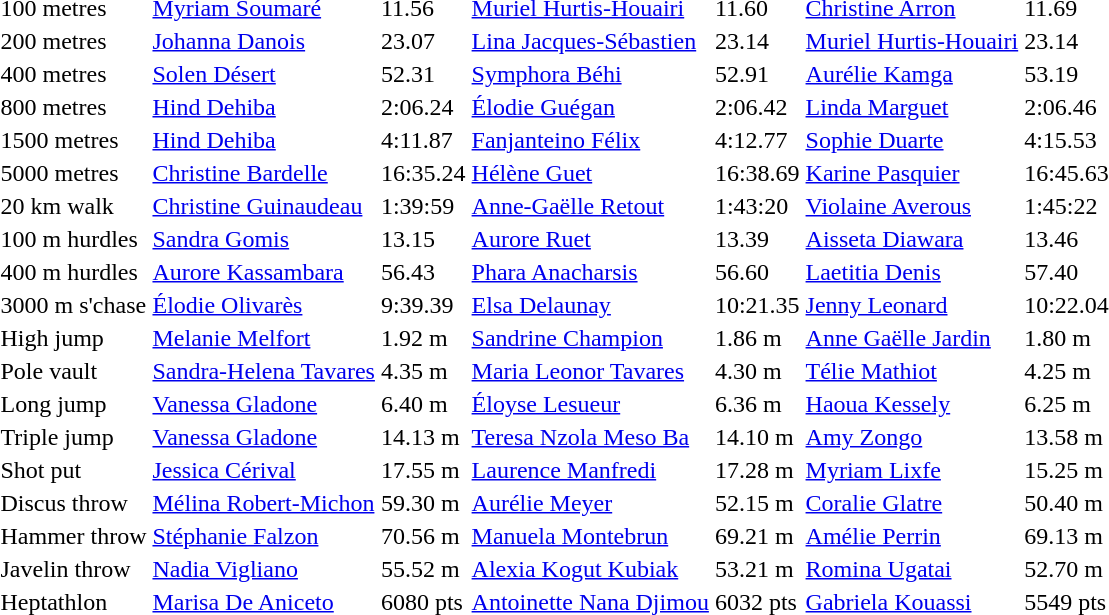<table>
<tr>
<td>100 metres</td>
<td><a href='#'>Myriam Soumaré</a></td>
<td>11.56</td>
<td><a href='#'>Muriel Hurtis-Houairi</a></td>
<td>11.60</td>
<td><a href='#'>Christine Arron</a></td>
<td>11.69</td>
</tr>
<tr>
<td>200 metres</td>
<td><a href='#'>Johanna Danois</a></td>
<td>23.07</td>
<td><a href='#'>Lina Jacques-Sébastien</a></td>
<td>23.14</td>
<td><a href='#'>Muriel Hurtis-Houairi</a></td>
<td>23.14</td>
</tr>
<tr>
<td>400 metres</td>
<td><a href='#'>Solen Désert</a></td>
<td>52.31</td>
<td><a href='#'>Symphora Béhi</a></td>
<td>52.91</td>
<td><a href='#'>Aurélie Kamga</a></td>
<td>53.19</td>
</tr>
<tr>
<td>800 metres</td>
<td><a href='#'>Hind Dehiba</a></td>
<td>2:06.24</td>
<td><a href='#'>Élodie Guégan</a></td>
<td>2:06.42</td>
<td><a href='#'>Linda Marguet</a></td>
<td>2:06.46</td>
</tr>
<tr>
<td>1500 metres</td>
<td><a href='#'>Hind Dehiba</a></td>
<td>4:11.87</td>
<td><a href='#'>Fanjanteino Félix</a></td>
<td>4:12.77</td>
<td><a href='#'>Sophie Duarte</a></td>
<td>4:15.53</td>
</tr>
<tr>
<td>5000 metres</td>
<td><a href='#'>Christine Bardelle</a></td>
<td>16:35.24</td>
<td><a href='#'>Hélène Guet</a></td>
<td>16:38.69</td>
<td><a href='#'>Karine Pasquier</a></td>
<td>16:45.63</td>
</tr>
<tr>
<td>20 km walk</td>
<td><a href='#'>Christine Guinaudeau</a></td>
<td>1:39:59</td>
<td><a href='#'>Anne-Gaëlle Retout</a></td>
<td>1:43:20</td>
<td><a href='#'>Violaine Averous</a></td>
<td>1:45:22</td>
</tr>
<tr>
<td>100 m hurdles</td>
<td><a href='#'>Sandra Gomis</a></td>
<td>13.15</td>
<td><a href='#'>Aurore Ruet</a></td>
<td>13.39</td>
<td><a href='#'>Aisseta Diawara</a></td>
<td>13.46</td>
</tr>
<tr>
<td>400 m hurdles</td>
<td><a href='#'>Aurore Kassambara</a></td>
<td>56.43</td>
<td><a href='#'>Phara Anacharsis</a></td>
<td>56.60</td>
<td><a href='#'>Laetitia Denis</a></td>
<td>57.40</td>
</tr>
<tr>
<td>3000 m s'chase</td>
<td><a href='#'>Élodie Olivarès</a></td>
<td>9:39.39</td>
<td><a href='#'>Elsa Delaunay</a></td>
<td>10:21.35</td>
<td><a href='#'>Jenny Leonard</a></td>
<td>10:22.04</td>
</tr>
<tr>
<td>High jump</td>
<td><a href='#'>Melanie Melfort</a></td>
<td>1.92 m</td>
<td><a href='#'>Sandrine Champion</a></td>
<td>1.86 m</td>
<td><a href='#'>Anne Gaëlle Jardin</a></td>
<td>1.80 m</td>
</tr>
<tr>
<td>Pole vault</td>
<td><a href='#'>Sandra-Helena Tavares</a></td>
<td>4.35 m</td>
<td><a href='#'>Maria Leonor Tavares</a></td>
<td>4.30 m</td>
<td><a href='#'>Télie Mathiot</a></td>
<td>4.25 m</td>
</tr>
<tr>
<td>Long jump</td>
<td><a href='#'>Vanessa Gladone</a></td>
<td>6.40 m</td>
<td><a href='#'>Éloyse Lesueur</a></td>
<td>6.36 m</td>
<td><a href='#'>Haoua Kessely</a></td>
<td>6.25 m</td>
</tr>
<tr>
<td>Triple jump</td>
<td><a href='#'>Vanessa Gladone</a></td>
<td>14.13 m</td>
<td><a href='#'>Teresa Nzola Meso Ba</a></td>
<td>14.10 m</td>
<td><a href='#'>Amy Zongo</a></td>
<td>13.58 m</td>
</tr>
<tr>
<td>Shot put</td>
<td><a href='#'>Jessica Cérival</a></td>
<td>17.55 m</td>
<td><a href='#'>Laurence Manfredi</a></td>
<td>17.28 m</td>
<td><a href='#'>Myriam Lixfe</a></td>
<td>15.25 m</td>
</tr>
<tr>
<td>Discus throw</td>
<td><a href='#'>Mélina Robert-Michon</a></td>
<td>59.30 m</td>
<td><a href='#'>Aurélie Meyer</a></td>
<td>52.15 m</td>
<td><a href='#'>Coralie Glatre</a></td>
<td>50.40 m</td>
</tr>
<tr>
<td>Hammer throw</td>
<td><a href='#'>Stéphanie Falzon</a></td>
<td>70.56 m</td>
<td><a href='#'>Manuela Montebrun</a></td>
<td>69.21 m</td>
<td><a href='#'>Amélie Perrin</a></td>
<td>69.13 m</td>
</tr>
<tr>
<td>Javelin throw</td>
<td><a href='#'>Nadia Vigliano</a></td>
<td>55.52 m</td>
<td><a href='#'>Alexia Kogut Kubiak</a></td>
<td>53.21 m</td>
<td><a href='#'>Romina Ugatai</a></td>
<td>52.70 m</td>
</tr>
<tr>
<td>Heptathlon</td>
<td><a href='#'>Marisa De Aniceto</a></td>
<td>6080 pts</td>
<td><a href='#'>Antoinette Nana Djimou</a></td>
<td>6032 pts</td>
<td><a href='#'>Gabriela Kouassi</a></td>
<td>5549 pts</td>
</tr>
</table>
